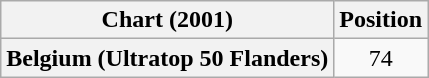<table class="wikitable plainrowheaders" style="text-align:center">
<tr>
<th>Chart (2001)</th>
<th>Position</th>
</tr>
<tr>
<th scope="row">Belgium (Ultratop 50 Flanders)</th>
<td>74</td>
</tr>
</table>
